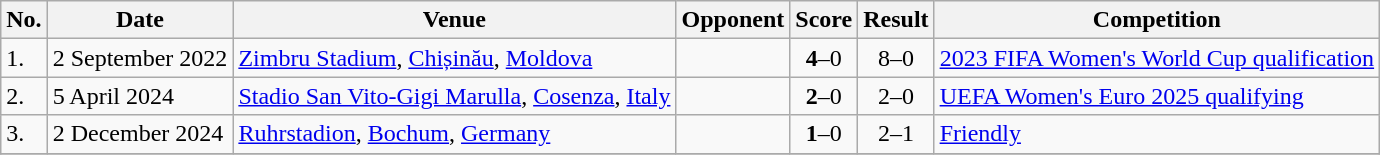<table class="wikitable">
<tr>
<th>No.</th>
<th>Date</th>
<th>Venue</th>
<th>Opponent</th>
<th>Score</th>
<th>Result</th>
<th>Competition</th>
</tr>
<tr>
<td>1.</td>
<td>2 September 2022</td>
<td><a href='#'>Zimbru Stadium</a>, <a href='#'>Chișinău</a>, <a href='#'>Moldova</a></td>
<td></td>
<td align=center><strong>4</strong>–0</td>
<td align=center>8–0</td>
<td><a href='#'>2023 FIFA Women's World Cup qualification</a></td>
</tr>
<tr>
<td>2.</td>
<td>5 April 2024</td>
<td><a href='#'>Stadio San Vito-Gigi Marulla</a>, <a href='#'>Cosenza</a>, <a href='#'>Italy</a></td>
<td></td>
<td align=center><strong>2</strong>–0</td>
<td align=center>2–0</td>
<td><a href='#'>UEFA Women's Euro 2025 qualifying</a></td>
</tr>
<tr>
<td>3.</td>
<td>2 December 2024</td>
<td><a href='#'>Ruhrstadion</a>, <a href='#'>Bochum</a>, <a href='#'>Germany</a></td>
<td></td>
<td align=center><strong>1</strong>–0</td>
<td align=center>2–1</td>
<td><a href='#'>Friendly</a></td>
</tr>
<tr>
</tr>
</table>
